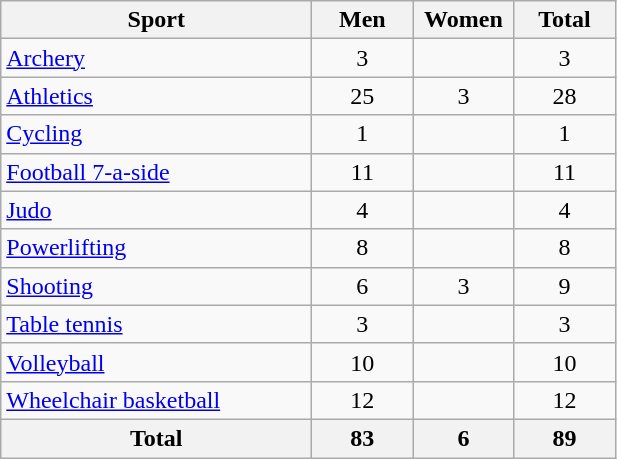<table class="wikitable" style="text-align:center;">
<tr>
<th width=200>Sport</th>
<th width=60>Men</th>
<th width=60>Women</th>
<th width=60>Total</th>
</tr>
<tr>
<td align=left><a href='#'>Archery</a></td>
<td>3</td>
<td></td>
<td>3</td>
</tr>
<tr>
<td align=left><a href='#'>Athletics</a></td>
<td>25</td>
<td>3</td>
<td>28</td>
</tr>
<tr>
<td align=left><a href='#'>Cycling</a></td>
<td>1</td>
<td></td>
<td>1</td>
</tr>
<tr>
<td align=left><a href='#'>Football 7-a-side</a></td>
<td>11</td>
<td></td>
<td>11</td>
</tr>
<tr>
<td align=left><a href='#'>Judo</a></td>
<td>4</td>
<td></td>
<td>4</td>
</tr>
<tr>
<td align=left><a href='#'>Powerlifting</a></td>
<td>8</td>
<td></td>
<td>8</td>
</tr>
<tr>
<td align=left><a href='#'>Shooting</a></td>
<td>6</td>
<td>3</td>
<td>9</td>
</tr>
<tr>
<td align=left><a href='#'>Table tennis</a></td>
<td>3</td>
<td></td>
<td>3</td>
</tr>
<tr>
<td align=left><a href='#'>Volleyball</a></td>
<td>10</td>
<td></td>
<td>10</td>
</tr>
<tr>
<td align=left><a href='#'>Wheelchair basketball</a></td>
<td>12</td>
<td></td>
<td>12</td>
</tr>
<tr>
<th>Total</th>
<th>83</th>
<th>6</th>
<th>89</th>
</tr>
</table>
